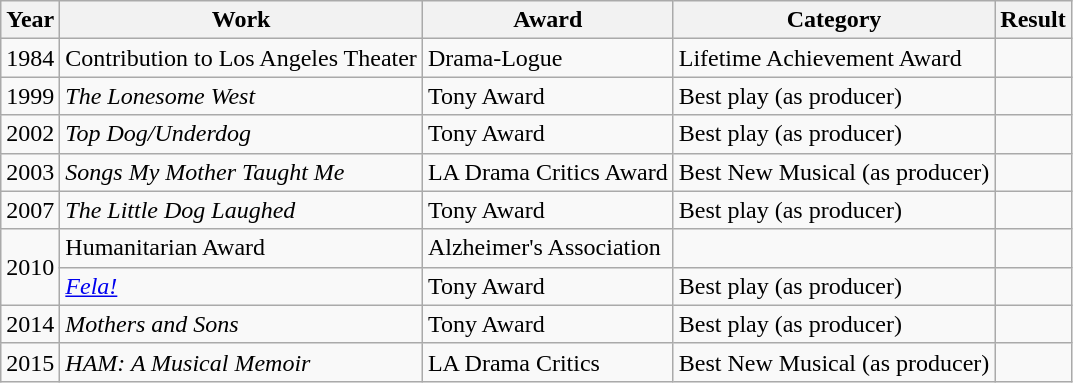<table class="wikitable sortable">
<tr>
<th>Year</th>
<th>Work</th>
<th>Award</th>
<th>Category</th>
<th class="unsortable">Result</th>
</tr>
<tr>
<td>1984</td>
<td>Contribution to Los Angeles Theater</td>
<td>Drama-Logue</td>
<td>Lifetime Achievement Award</td>
<td></td>
</tr>
<tr>
<td>1999</td>
<td><em>The Lonesome West</em></td>
<td>Tony Award</td>
<td>Best play (as producer)</td>
<td></td>
</tr>
<tr>
<td>2002</td>
<td><em>Top Dog/Underdog</em></td>
<td>Tony Award</td>
<td>Best play (as producer)</td>
<td></td>
</tr>
<tr>
<td>2003</td>
<td><em>Songs My Mother Taught Me</em></td>
<td>LA Drama Critics Award</td>
<td>Best New Musical (as producer)</td>
<td></td>
</tr>
<tr>
<td>2007</td>
<td><em>The Little Dog Laughed</em></td>
<td>Tony Award</td>
<td>Best play (as producer)</td>
<td></td>
</tr>
<tr>
<td scope="row" rowspan="2">2010</td>
<td>Humanitarian Award</td>
<td>Alzheimer's Association</td>
<td></td>
<td></td>
</tr>
<tr>
<td><em><a href='#'>Fela!</a></em> </td>
<td>Tony Award</td>
<td>Best play (as producer)</td>
<td></td>
</tr>
<tr>
<td>2014</td>
<td><em>Mothers and Sons</em></td>
<td>Tony Award</td>
<td>Best play (as producer)</td>
<td></td>
</tr>
<tr>
<td>2015</td>
<td><em>HAM: A Musical Memoir</em></td>
<td>LA Drama Critics</td>
<td>Best New Musical (as producer)</td>
<td></td>
</tr>
</table>
